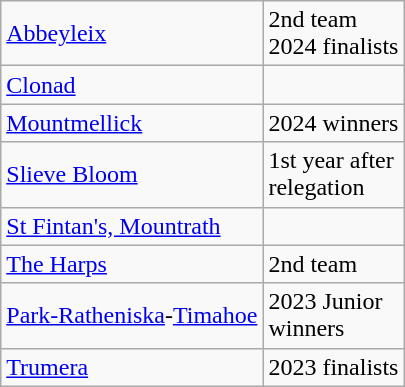<table class="wikitable">
<tr>
<td><a href='#'>Abbeyleix</a></td>
<td>2nd team<br>2024 finalists</td>
</tr>
<tr>
<td><a href='#'>Clonad</a></td>
<td></td>
</tr>
<tr>
<td><a href='#'>Mountmellick</a></td>
<td>2024 winners</td>
</tr>
<tr>
<td><a href='#'>Slieve Bloom</a></td>
<td>1st year after<br>relegation</td>
</tr>
<tr>
<td><a href='#'>St Fintan's, Mountrath</a></td>
<td></td>
</tr>
<tr>
<td><a href='#'>The Harps</a></td>
<td>2nd team</td>
</tr>
<tr>
<td><a href='#'>Park-Ratheniska</a>-<a href='#'>Timahoe</a></td>
<td>2023 Junior<br>winners</td>
</tr>
<tr>
<td><a href='#'>Trumera</a></td>
<td>2023 finalists</td>
</tr>
</table>
